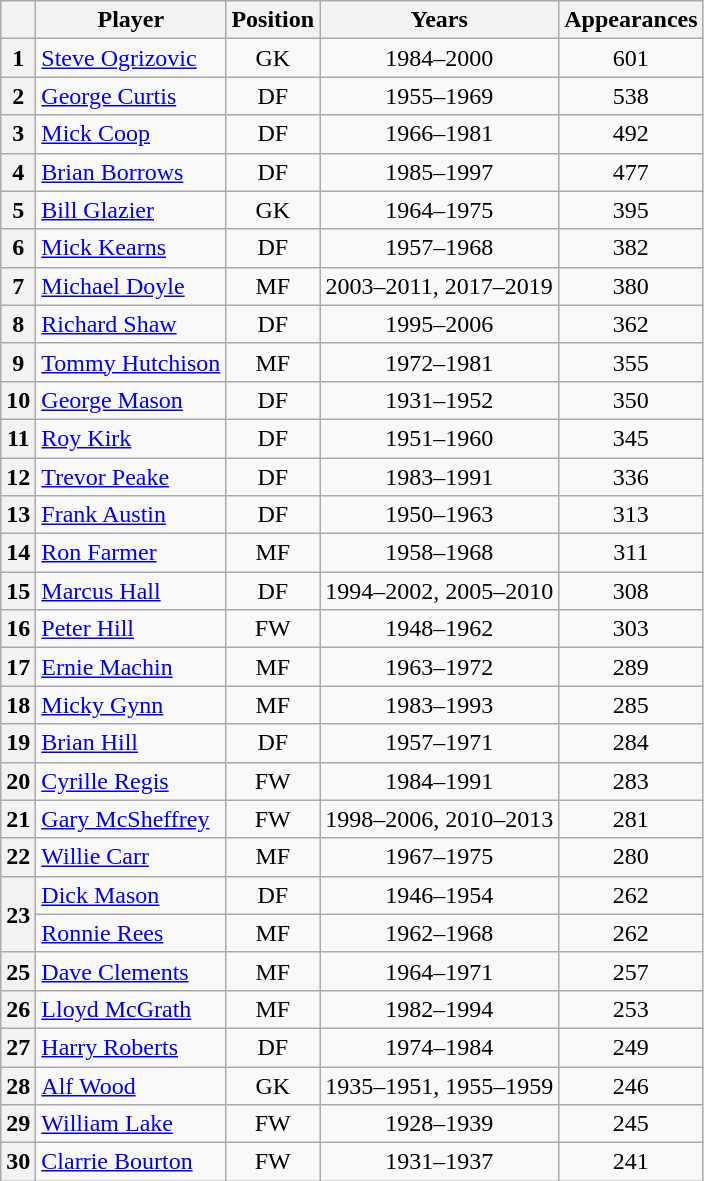<table class="wikitable" style="text-align:center">
<tr>
<th></th>
<th>Player</th>
<th>Position</th>
<th>Years</th>
<th>Appearances</th>
</tr>
<tr>
<th>1</th>
<td align="left"> <a href='#'>Steve Ogrizovic</a></td>
<td>GK</td>
<td>1984–2000</td>
<td>601</td>
</tr>
<tr>
<th>2</th>
<td align="left"> <a href='#'>George Curtis</a></td>
<td>DF</td>
<td>1955–1969</td>
<td>538</td>
</tr>
<tr>
<th>3</th>
<td align="left"> <a href='#'>Mick Coop</a></td>
<td>DF</td>
<td>1966–1981</td>
<td>492</td>
</tr>
<tr>
<th>4</th>
<td align="left"> <a href='#'>Brian Borrows</a></td>
<td>DF</td>
<td>1985–1997</td>
<td>477</td>
</tr>
<tr>
<th>5</th>
<td align="left"> <a href='#'>Bill Glazier</a></td>
<td>GK</td>
<td>1964–1975</td>
<td>395</td>
</tr>
<tr>
<th>6</th>
<td align="left"> <a href='#'>Mick Kearns</a></td>
<td>DF</td>
<td>1957–1968</td>
<td>382</td>
</tr>
<tr>
<th>7</th>
<td align="left"> <a href='#'>Michael Doyle</a></td>
<td>MF</td>
<td>2003–2011, 2017–2019</td>
<td>380</td>
</tr>
<tr>
<th>8</th>
<td align="left"> <a href='#'>Richard Shaw</a></td>
<td>DF</td>
<td>1995–2006</td>
<td>362</td>
</tr>
<tr>
<th>9</th>
<td align="left"> <a href='#'>Tommy Hutchison</a></td>
<td>MF</td>
<td>1972–1981</td>
<td>355</td>
</tr>
<tr>
<th>10</th>
<td align="left"> <a href='#'>George Mason</a></td>
<td>DF</td>
<td>1931–1952</td>
<td>350</td>
</tr>
<tr>
<th>11</th>
<td align="left"> <a href='#'>Roy Kirk</a></td>
<td>DF</td>
<td>1951–1960</td>
<td>345</td>
</tr>
<tr>
<th>12</th>
<td align="left"> <a href='#'>Trevor Peake</a></td>
<td>DF</td>
<td>1983–1991</td>
<td>336</td>
</tr>
<tr>
<th>13</th>
<td align="left"> <a href='#'>Frank Austin</a></td>
<td>DF</td>
<td>1950–1963</td>
<td>313</td>
</tr>
<tr>
<th>14</th>
<td align="left"> <a href='#'>Ron Farmer</a></td>
<td>MF</td>
<td>1958–1968</td>
<td>311</td>
</tr>
<tr>
<th>15</th>
<td align="left"> <a href='#'>Marcus Hall</a></td>
<td>DF</td>
<td>1994–2002, 2005–2010</td>
<td>308</td>
</tr>
<tr>
<th>16</th>
<td align="left"> <a href='#'>Peter Hill</a></td>
<td>FW</td>
<td>1948–1962</td>
<td>303</td>
</tr>
<tr>
<th>17</th>
<td align="left"> <a href='#'>Ernie Machin</a></td>
<td>MF</td>
<td>1963–1972</td>
<td>289</td>
</tr>
<tr>
<th>18</th>
<td align="left"> <a href='#'>Micky Gynn</a></td>
<td>MF</td>
<td>1983–1993</td>
<td>285</td>
</tr>
<tr>
<th>19</th>
<td align="left"> <a href='#'>Brian Hill</a></td>
<td>DF</td>
<td>1957–1971</td>
<td>284</td>
</tr>
<tr>
<th>20</th>
<td align="left"> <a href='#'>Cyrille Regis</a></td>
<td>FW</td>
<td>1984–1991</td>
<td>283</td>
</tr>
<tr>
<th>21</th>
<td align="left"> <a href='#'>Gary McSheffrey</a></td>
<td>FW</td>
<td>1998–2006, 2010–2013</td>
<td>281</td>
</tr>
<tr>
<th>22</th>
<td align="left"> <a href='#'>Willie Carr</a></td>
<td>MF</td>
<td>1967–1975</td>
<td>280</td>
</tr>
<tr>
<th rowspan="2">23</th>
<td align="left"> <a href='#'>Dick Mason</a></td>
<td>DF</td>
<td>1946–1954</td>
<td>262</td>
</tr>
<tr>
<td align="left"> <a href='#'>Ronnie Rees</a></td>
<td>MF</td>
<td>1962–1968</td>
<td>262</td>
</tr>
<tr>
<th>25</th>
<td align="left"> <a href='#'>Dave Clements</a></td>
<td>MF</td>
<td>1964–1971</td>
<td>257</td>
</tr>
<tr>
<th>26</th>
<td align="left"> <a href='#'>Lloyd McGrath</a></td>
<td>MF</td>
<td>1982–1994</td>
<td>253</td>
</tr>
<tr>
<th>27</th>
<td align="left"> <a href='#'>Harry Roberts</a></td>
<td>DF</td>
<td>1974–1984</td>
<td>249</td>
</tr>
<tr>
<th>28</th>
<td align="left"> <a href='#'>Alf Wood</a></td>
<td>GK</td>
<td>1935–1951, 1955–1959</td>
<td>246</td>
</tr>
<tr>
<th>29</th>
<td align="left"> <a href='#'>William Lake</a></td>
<td>FW</td>
<td>1928–1939</td>
<td>245</td>
</tr>
<tr>
<th>30</th>
<td align="left"> <a href='#'>Clarrie Bourton</a></td>
<td>FW</td>
<td>1931–1937</td>
<td>241</td>
</tr>
</table>
